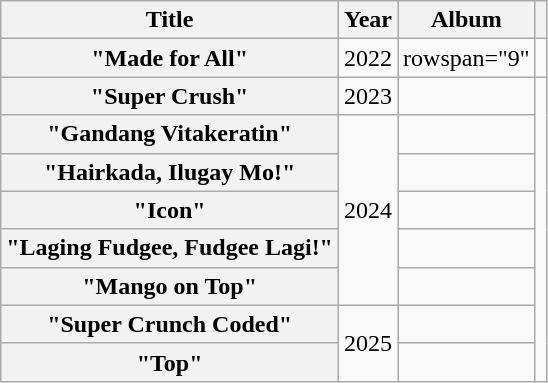<table class="wikitable plainrowheaders" style="text-align:center;">
<tr>
<th scope="col">Title</th>
<th scope="col">Year</th>
<th scope="col">Album</th>
<th scope="col"></th>
</tr>
<tr>
<th scope="row">"Made for All"</th>
<td>2022</td>
<td>rowspan="9" </td>
<td></td>
</tr>
<tr>
<th scope="row">"Super Crush"</th>
<td>2023</td>
<td></td>
</tr>
<tr>
<th scope="row">"Gandang Vitakeratin"</th>
<td rowspan="5">2024</td>
<td></td>
</tr>
<tr>
<th scope="row">"Hairkada, Ilugay Mo!"</th>
<td></td>
</tr>
<tr>
<th scope="row">"Icon"</th>
<td></td>
</tr>
<tr>
<th scope="row">"Laging Fudgee, Fudgee Lagi!"</th>
<td></td>
</tr>
<tr>
<th scope="row">"Mango on Top"</th>
<td></td>
</tr>
<tr>
<th scope="row">"Super Crunch Coded"</th>
<td rowspan="2">2025</td>
<td></td>
</tr>
<tr>
<th scope="row">"Top"</th>
<td></td>
</tr>
</table>
